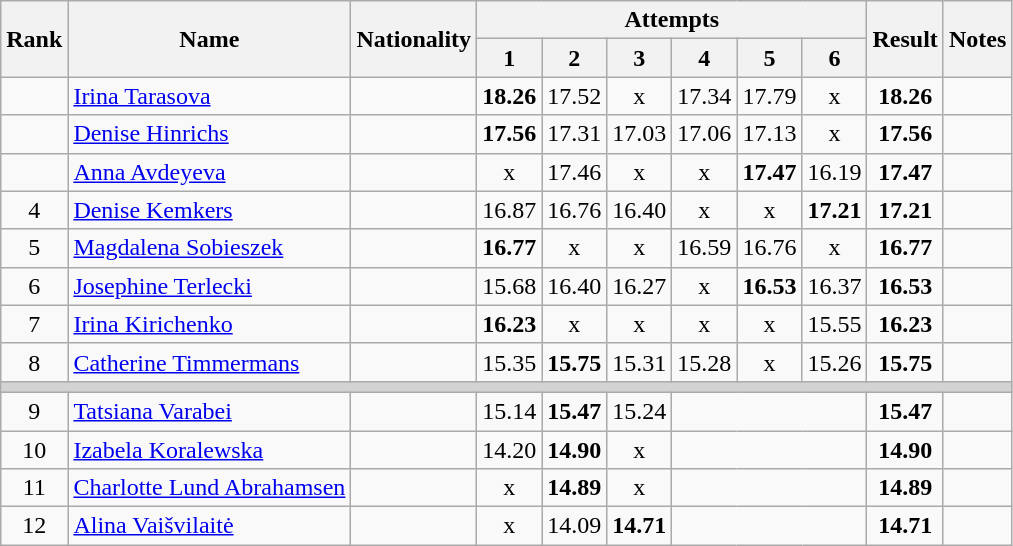<table class="wikitable sortable" style="text-align:center">
<tr>
<th rowspan=2>Rank</th>
<th rowspan=2>Name</th>
<th rowspan=2>Nationality</th>
<th colspan=6>Attempts</th>
<th rowspan=2>Result</th>
<th rowspan=2>Notes</th>
</tr>
<tr>
<th>1</th>
<th>2</th>
<th>3</th>
<th>4</th>
<th>5</th>
<th>6</th>
</tr>
<tr>
<td></td>
<td align=left><a href='#'>Irina Tarasova</a></td>
<td align=left></td>
<td><strong>18.26</strong></td>
<td>17.52</td>
<td>x</td>
<td>17.34</td>
<td>17.79</td>
<td>x</td>
<td><strong>18.26</strong></td>
<td></td>
</tr>
<tr>
<td></td>
<td align=left><a href='#'>Denise Hinrichs</a></td>
<td align=left></td>
<td><strong>17.56</strong></td>
<td>17.31</td>
<td>17.03</td>
<td>17.06</td>
<td>17.13</td>
<td>x</td>
<td><strong>17.56</strong></td>
<td></td>
</tr>
<tr>
<td></td>
<td align=left><a href='#'>Anna Avdeyeva</a></td>
<td align=left></td>
<td>x</td>
<td>17.46</td>
<td>x</td>
<td>x</td>
<td><strong>17.47</strong></td>
<td>16.19</td>
<td><strong>17.47</strong></td>
<td></td>
</tr>
<tr>
<td>4</td>
<td align=left><a href='#'>Denise Kemkers</a></td>
<td align=left></td>
<td>16.87</td>
<td>16.76</td>
<td>16.40</td>
<td>x</td>
<td>x</td>
<td><strong>17.21</strong></td>
<td><strong>17.21</strong></td>
<td></td>
</tr>
<tr>
<td>5</td>
<td align=left><a href='#'>Magdalena Sobieszek</a></td>
<td align=left></td>
<td><strong>16.77</strong></td>
<td>x</td>
<td>x</td>
<td>16.59</td>
<td>16.76</td>
<td>x</td>
<td><strong>16.77</strong></td>
<td></td>
</tr>
<tr>
<td>6</td>
<td align=left><a href='#'>Josephine Terlecki</a></td>
<td align=left></td>
<td>15.68</td>
<td>16.40</td>
<td>16.27</td>
<td>x</td>
<td><strong>16.53</strong></td>
<td>16.37</td>
<td><strong>16.53</strong></td>
<td></td>
</tr>
<tr>
<td>7</td>
<td align=left><a href='#'>Irina Kirichenko</a></td>
<td align=left></td>
<td><strong>16.23</strong></td>
<td>x</td>
<td>x</td>
<td>x</td>
<td>x</td>
<td>15.55</td>
<td><strong>16.23</strong></td>
<td></td>
</tr>
<tr>
<td>8</td>
<td align=left><a href='#'>Catherine Timmermans</a></td>
<td align=left></td>
<td>15.35</td>
<td><strong>15.75</strong></td>
<td>15.31</td>
<td>15.28</td>
<td>x</td>
<td>15.26</td>
<td><strong>15.75</strong></td>
<td></td>
</tr>
<tr>
<td colspan=11 bgcolor=lightgray></td>
</tr>
<tr>
<td>9</td>
<td align=left><a href='#'>Tatsiana Varabei</a></td>
<td align=left></td>
<td>15.14</td>
<td><strong>15.47</strong></td>
<td>15.24</td>
<td colspan=3></td>
<td><strong>15.47</strong></td>
<td></td>
</tr>
<tr>
<td>10</td>
<td align=left><a href='#'>Izabela Koralewska</a></td>
<td align=left></td>
<td>14.20</td>
<td><strong>14.90</strong></td>
<td>x</td>
<td colspan=3></td>
<td><strong>14.90</strong></td>
<td></td>
</tr>
<tr>
<td>11</td>
<td align=left><a href='#'>Charlotte Lund Abrahamsen</a></td>
<td align=left></td>
<td>x</td>
<td><strong>14.89</strong></td>
<td>x</td>
<td colspan=3></td>
<td><strong>14.89</strong></td>
<td></td>
</tr>
<tr>
<td>12</td>
<td align=left><a href='#'>Alina Vaišvilaitė</a></td>
<td align=left></td>
<td>x</td>
<td>14.09</td>
<td><strong>14.71</strong></td>
<td colspan=3></td>
<td><strong>14.71</strong></td>
<td></td>
</tr>
</table>
